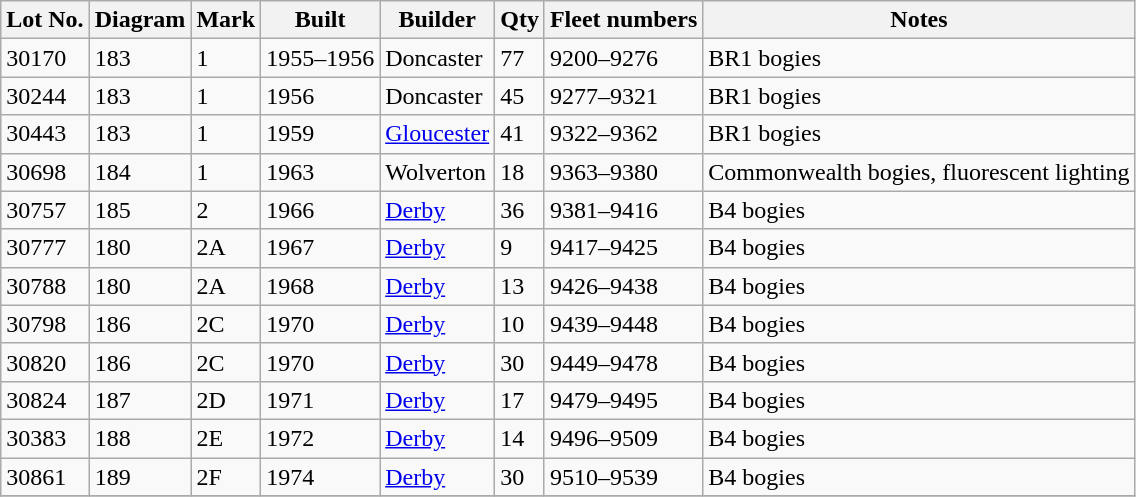<table class="wikitable">
<tr>
<th>Lot No.</th>
<th>Diagram</th>
<th>Mark</th>
<th>Built</th>
<th>Builder</th>
<th>Qty</th>
<th>Fleet numbers</th>
<th>Notes</th>
</tr>
<tr>
<td>30170</td>
<td>183</td>
<td>1</td>
<td>1955–1956</td>
<td>Doncaster</td>
<td>77</td>
<td>9200–9276</td>
<td>BR1 bogies</td>
</tr>
<tr>
<td>30244</td>
<td>183</td>
<td>1</td>
<td>1956</td>
<td>Doncaster</td>
<td>45</td>
<td>9277–9321</td>
<td>BR1 bogies</td>
</tr>
<tr>
<td>30443</td>
<td>183</td>
<td>1</td>
<td>1959</td>
<td><a href='#'>Gloucester</a></td>
<td>41</td>
<td>9322–9362</td>
<td>BR1 bogies</td>
</tr>
<tr>
<td>30698</td>
<td>184</td>
<td>1</td>
<td>1963</td>
<td>Wolverton</td>
<td>18</td>
<td>9363–9380</td>
<td>Commonwealth bogies, fluorescent lighting</td>
</tr>
<tr>
<td>30757</td>
<td>185</td>
<td>2</td>
<td>1966</td>
<td><a href='#'>Derby</a></td>
<td>36</td>
<td>9381–9416</td>
<td>B4 bogies</td>
</tr>
<tr>
<td>30777</td>
<td>180</td>
<td>2A</td>
<td>1967</td>
<td><a href='#'>Derby</a></td>
<td>9</td>
<td>9417–9425</td>
<td>B4 bogies</td>
</tr>
<tr>
<td>30788</td>
<td>180</td>
<td>2A</td>
<td>1968</td>
<td><a href='#'>Derby</a></td>
<td>13</td>
<td>9426–9438</td>
<td>B4 bogies</td>
</tr>
<tr>
<td>30798</td>
<td>186</td>
<td>2C</td>
<td>1970</td>
<td><a href='#'>Derby</a></td>
<td>10</td>
<td>9439–9448</td>
<td>B4 bogies</td>
</tr>
<tr>
<td>30820</td>
<td>186</td>
<td>2C</td>
<td>1970</td>
<td><a href='#'>Derby</a></td>
<td>30</td>
<td>9449–9478</td>
<td>B4 bogies</td>
</tr>
<tr>
<td>30824</td>
<td>187</td>
<td>2D</td>
<td>1971</td>
<td><a href='#'>Derby</a></td>
<td>17</td>
<td>9479–9495</td>
<td>B4 bogies</td>
</tr>
<tr>
<td>30383</td>
<td>188</td>
<td>2E</td>
<td>1972</td>
<td><a href='#'>Derby</a></td>
<td>14</td>
<td>9496–9509</td>
<td>B4 bogies</td>
</tr>
<tr>
<td>30861</td>
<td>189</td>
<td>2F</td>
<td>1974</td>
<td><a href='#'>Derby</a></td>
<td>30</td>
<td>9510–9539</td>
<td>B4 bogies</td>
</tr>
<tr>
</tr>
</table>
